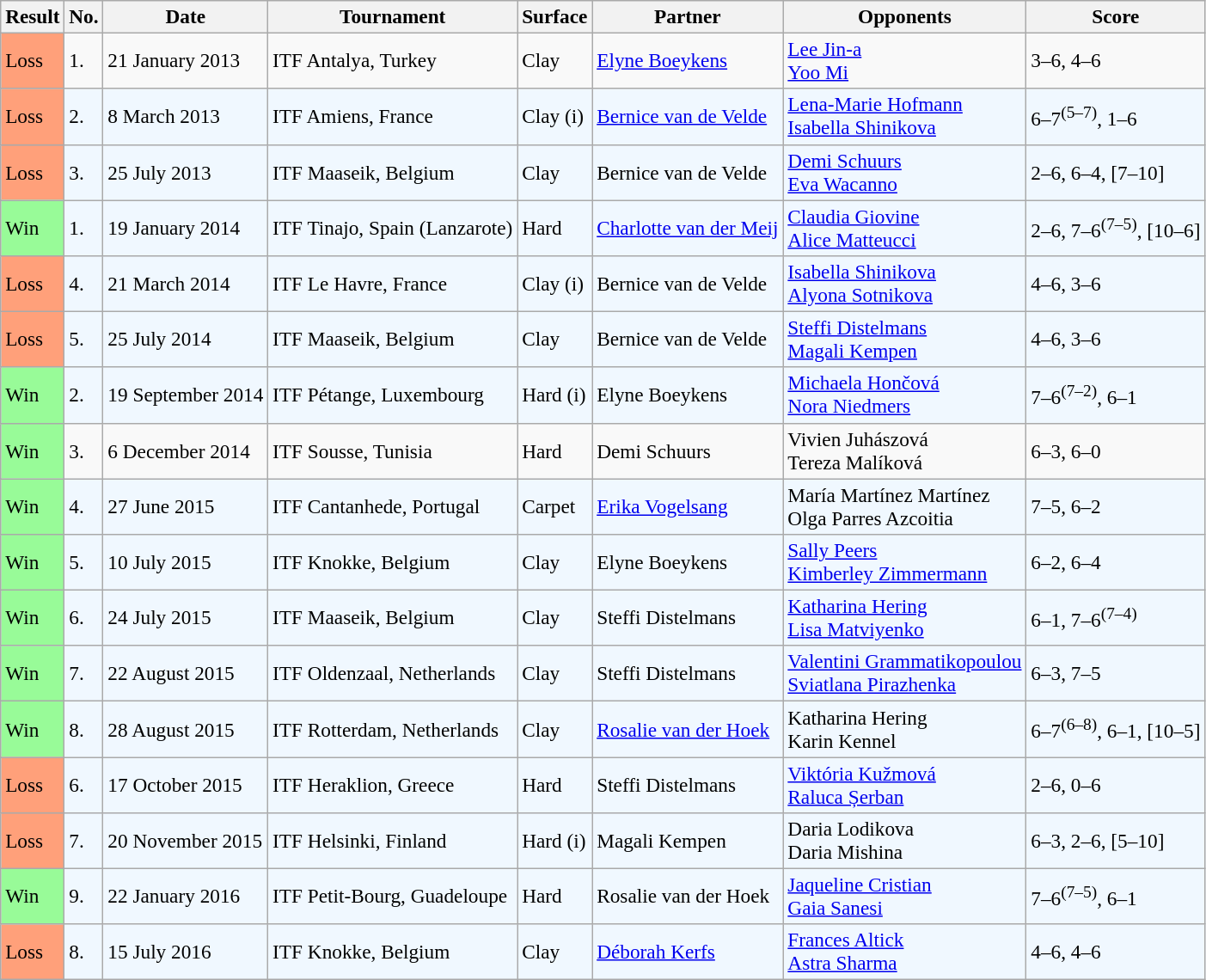<table class="sortable wikitable" style=font-size:97%>
<tr>
<th>Result</th>
<th>No.</th>
<th>Date</th>
<th>Tournament</th>
<th>Surface</th>
<th>Partner</th>
<th>Opponents</th>
<th class="unsortable">Score</th>
</tr>
<tr>
<td style="background:#ffa07a;">Loss</td>
<td>1.</td>
<td>21 January 2013</td>
<td>ITF Antalya, Turkey</td>
<td>Clay</td>
<td> <a href='#'>Elyne Boeykens</a></td>
<td> <a href='#'>Lee Jin-a</a> <br>  <a href='#'>Yoo Mi</a></td>
<td>3–6, 4–6</td>
</tr>
<tr style="background:#f0f8ff;">
<td style="background:#ffa07a;">Loss</td>
<td>2.</td>
<td>8 March 2013</td>
<td>ITF Amiens, France</td>
<td>Clay (i)</td>
<td> <a href='#'>Bernice van de Velde</a></td>
<td> <a href='#'>Lena-Marie Hofmann</a> <br>  <a href='#'>Isabella Shinikova</a></td>
<td>6–7<sup>(5–7)</sup>, 1–6</td>
</tr>
<tr style="background:#f0f8ff;">
<td style="background:#ffa07a;">Loss</td>
<td>3.</td>
<td>25 July 2013</td>
<td>ITF Maaseik, Belgium</td>
<td>Clay</td>
<td> Bernice van de Velde</td>
<td> <a href='#'>Demi Schuurs</a> <br>  <a href='#'>Eva Wacanno</a></td>
<td>2–6, 6–4, [7–10]</td>
</tr>
<tr style="background:#f0f8ff;">
<td style="background:#98fb98;">Win</td>
<td>1.</td>
<td>19 January 2014</td>
<td>ITF Tinajo, Spain (Lanzarote)</td>
<td>Hard</td>
<td> <a href='#'>Charlotte van der Meij</a></td>
<td> <a href='#'>Claudia Giovine</a> <br>  <a href='#'>Alice Matteucci</a></td>
<td>2–6, 7–6<sup>(7–5)</sup>, [10–6]</td>
</tr>
<tr style="background:#f0f8ff;">
<td style="background:#ffa07a;">Loss</td>
<td>4.</td>
<td>21 March 2014</td>
<td>ITF Le Havre, France</td>
<td>Clay (i)</td>
<td> Bernice van de Velde</td>
<td> <a href='#'>Isabella Shinikova</a> <br>  <a href='#'>Alyona Sotnikova</a></td>
<td>4–6, 3–6</td>
</tr>
<tr style="background:#f0f8ff;">
<td style="background:#ffa07a;">Loss</td>
<td>5.</td>
<td>25 July 2014</td>
<td>ITF Maaseik, Belgium</td>
<td>Clay</td>
<td> Bernice van de Velde</td>
<td> <a href='#'>Steffi Distelmans</a> <br>  <a href='#'>Magali Kempen</a></td>
<td>4–6, 3–6</td>
</tr>
<tr style="background:#f0f8ff;">
<td style="background:#98fb98;">Win</td>
<td>2.</td>
<td>19 September 2014</td>
<td>ITF Pétange, Luxembourg</td>
<td>Hard (i)</td>
<td> Elyne Boeykens</td>
<td> <a href='#'>Michaela Hončová</a> <br>  <a href='#'>Nora Niedmers</a></td>
<td>7–6<sup>(7–2)</sup>, 6–1</td>
</tr>
<tr>
<td style="background:#98fb98;">Win</td>
<td>3.</td>
<td>6 December 2014</td>
<td>ITF Sousse, Tunisia</td>
<td>Hard</td>
<td> Demi Schuurs</td>
<td> Vivien Juhászová <br>  Tereza Malíková</td>
<td>6–3, 6–0</td>
</tr>
<tr style="background:#f0f8ff;">
<td style="background:#98fb98;">Win</td>
<td>4.</td>
<td>27 June 2015</td>
<td>ITF Cantanhede, Portugal</td>
<td>Carpet</td>
<td> <a href='#'>Erika Vogelsang</a></td>
<td> María Martínez Martínez <br>  Olga Parres Azcoitia</td>
<td>7–5, 6–2</td>
</tr>
<tr style="background:#f0f8ff;">
<td style="background:#98fb98;">Win</td>
<td>5.</td>
<td>10 July 2015</td>
<td>ITF Knokke, Belgium</td>
<td>Clay</td>
<td> Elyne Boeykens</td>
<td> <a href='#'>Sally Peers</a> <br>  <a href='#'>Kimberley Zimmermann</a></td>
<td>6–2, 6–4</td>
</tr>
<tr style="background:#f0f8ff;">
<td style="background:#98fb98;">Win</td>
<td>6.</td>
<td>24 July 2015</td>
<td>ITF Maaseik, Belgium</td>
<td>Clay</td>
<td> Steffi Distelmans</td>
<td> <a href='#'>Katharina Hering</a> <br>  <a href='#'>Lisa Matviyenko</a></td>
<td>6–1, 7–6<sup>(7–4)</sup></td>
</tr>
<tr style="background:#f0f8ff;">
<td style="background:#98fb98;">Win</td>
<td>7.</td>
<td>22 August 2015</td>
<td>ITF Oldenzaal, Netherlands</td>
<td>Clay</td>
<td> Steffi Distelmans</td>
<td> <a href='#'>Valentini Grammatikopoulou</a> <br>  <a href='#'>Sviatlana Pirazhenka</a></td>
<td>6–3, 7–5</td>
</tr>
<tr style="background:#f0f8ff;">
<td style="background:#98fb98;">Win</td>
<td>8.</td>
<td>28 August 2015</td>
<td>ITF Rotterdam, Netherlands</td>
<td>Clay</td>
<td> <a href='#'>Rosalie van der Hoek</a></td>
<td> Katharina Hering <br>  Karin Kennel</td>
<td>6–7<sup>(6–8)</sup>, 6–1, [10–5]</td>
</tr>
<tr style="background:#f0f8ff;">
<td style="background:#ffa07a;">Loss</td>
<td>6.</td>
<td>17 October 2015</td>
<td>ITF Heraklion, Greece</td>
<td>Hard</td>
<td> Steffi Distelmans</td>
<td> <a href='#'>Viktória Kužmová</a> <br>  <a href='#'>Raluca Șerban</a></td>
<td>2–6, 0–6</td>
</tr>
<tr style="background:#f0f8ff;">
<td style="background:#ffa07a;">Loss</td>
<td>7.</td>
<td>20 November 2015</td>
<td>ITF Helsinki, Finland</td>
<td>Hard (i)</td>
<td> Magali Kempen</td>
<td> Daria Lodikova <br>  Daria Mishina</td>
<td>6–3, 2–6, [5–10]</td>
</tr>
<tr style="background:#f0f8ff;">
<td style="background:#98fb98;">Win</td>
<td>9.</td>
<td>22 January 2016</td>
<td>ITF Petit-Bourg, Guadeloupe</td>
<td>Hard</td>
<td> Rosalie van der Hoek</td>
<td> <a href='#'>Jaqueline Cristian</a> <br>  <a href='#'>Gaia Sanesi</a></td>
<td>7–6<sup>(7–5)</sup>, 6–1</td>
</tr>
<tr style="background:#f0f8ff;">
<td style="background:#ffa07a;">Loss</td>
<td>8.</td>
<td>15 July 2016</td>
<td>ITF Knokke, Belgium</td>
<td>Clay</td>
<td> <a href='#'>Déborah Kerfs</a></td>
<td> <a href='#'>Frances Altick</a> <br>  <a href='#'>Astra Sharma</a></td>
<td>4–6, 4–6</td>
</tr>
</table>
